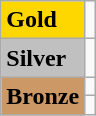<table class="wikitable">
<tr>
<td bgcolor="gold"><strong>Gold</strong></td>
<td></td>
</tr>
<tr>
<td bgcolor="silver"><strong>Silver</strong></td>
<td></td>
</tr>
<tr>
<td rowspan="2" bgcolor="#cc9966"><strong>Bronze</strong></td>
<td></td>
</tr>
<tr>
<td></td>
</tr>
</table>
